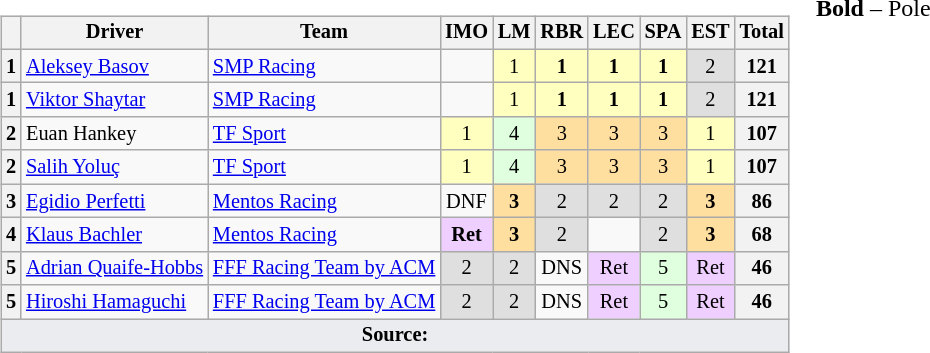<table>
<tr>
<td valign="top"><br><table class="wikitable" style="font-size: 85%; text-align:center;">
<tr>
<th></th>
<th>Driver</th>
<th>Team</th>
<th>IMO<br></th>
<th>LM<br></th>
<th>RBR<br></th>
<th>LEC<br></th>
<th>SPA<br></th>
<th>EST<br></th>
<th>Total</th>
</tr>
<tr>
<th>1</th>
<td align=left> <a href='#'>Aleksey Basov</a></td>
<td align=left> <a href='#'>SMP Racing</a></td>
<td></td>
<td style="background:#ffffbf;">1</td>
<td style="background:#ffffbf;"><strong>1</strong></td>
<td style="background:#ffffbf;"><strong>1</strong></td>
<td style="background:#ffffbf;"><strong>1</strong></td>
<td style="background:#dfdfdf;">2</td>
<th>121</th>
</tr>
<tr>
<th>1</th>
<td align=left> <a href='#'>Viktor Shaytar</a></td>
<td align=left> <a href='#'>SMP Racing</a></td>
<td></td>
<td style="background:#ffffbf;">1</td>
<td style="background:#ffffbf;"><strong>1</strong></td>
<td style="background:#ffffbf;"><strong>1</strong></td>
<td style="background:#ffffbf;"><strong>1</strong></td>
<td style="background:#dfdfdf;">2</td>
<th>121</th>
</tr>
<tr>
<th>2</th>
<td align=left> Euan Hankey</td>
<td align=left> <a href='#'>TF Sport</a></td>
<td style="background:#ffffbf;">1</td>
<td style="background:#dfffdf;">4</td>
<td style="background:#ffdf9f;">3</td>
<td style="background:#ffdf9f;">3</td>
<td style="background:#ffdf9f;">3</td>
<td style="background:#ffffbf;">1</td>
<th>107</th>
</tr>
<tr>
<th>2</th>
<td align=left> <a href='#'>Salih Yoluç</a></td>
<td align=left> <a href='#'>TF Sport</a></td>
<td style="background:#ffffbf;">1</td>
<td style="background:#dfffdf;">4</td>
<td style="background:#ffdf9f;">3</td>
<td style="background:#ffdf9f;">3</td>
<td style="background:#ffdf9f;">3</td>
<td style="background:#ffffbf;">1</td>
<th>107</th>
</tr>
<tr>
<th>3</th>
<td align=left> <a href='#'>Egidio Perfetti</a></td>
<td align=left> <a href='#'>Mentos Racing</a></td>
<td>DNF</td>
<td style="background:#ffdf9f;"><strong>3</strong></td>
<td style="background:#dfdfdf;">2</td>
<td style="background:#dfdfdf;">2</td>
<td style="background:#dfdfdf;">2</td>
<td style="background:#ffdf9f;"><strong>3</strong></td>
<th>86</th>
</tr>
<tr>
<th>4</th>
<td align=left> <a href='#'>Klaus Bachler</a></td>
<td align=left> <a href='#'>Mentos Racing</a></td>
<td style="background:#efcfff;"><strong>Ret</strong></td>
<td style="background:#ffdf9f;"><strong>3</strong></td>
<td style="background:#dfdfdf;">2</td>
<td></td>
<td style="background:#dfdfdf;">2</td>
<td style="background:#ffdf9f;"><strong>3</strong></td>
<th>68</th>
</tr>
<tr>
<th>5</th>
<td align=left> <a href='#'>Adrian Quaife-Hobbs</a></td>
<td align=left> <a href='#'>FFF Racing Team by ACM</a></td>
<td style="background:#dfdfdf;">2</td>
<td style="background:#dfdfdf;">2</td>
<td>DNS</td>
<td style="background:#efcfff;">Ret</td>
<td style="background:#dfffdf;">5</td>
<td style="background:#efcfff;">Ret</td>
<th>46</th>
</tr>
<tr>
<th>5</th>
<td align=left> <a href='#'>Hiroshi Hamaguchi</a></td>
<td align=left> <a href='#'>FFF Racing Team by ACM</a></td>
<td style="background:#dfdfdf;">2</td>
<td style="background:#dfdfdf;">2</td>
<td>DNS</td>
<td style="background:#efcfff;">Ret</td>
<td style="background:#dfffdf;">5</td>
<td style="background:#efcfff;">Ret</td>
<th>46</th>
</tr>
<tr class="sortbottom">
<td colspan="10" style="background-color:#EAECF0;text-align:center"><strong>Source:</strong></td>
</tr>
</table>
</td>
<td valign="top"><br>
<span><strong>Bold</strong> – Pole</span></td>
</tr>
</table>
